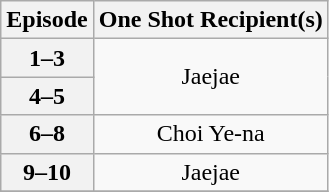<table Class="wikitable" style="text-align:center">
<tr>
<th>Episode</th>
<th>One Shot Recipient(s)</th>
</tr>
<tr>
<th>1–3</th>
<td rowspan="2">Jaejae</td>
</tr>
<tr>
<th>4–5</th>
</tr>
<tr>
<th>6–8</th>
<td>Choi Ye-na</td>
</tr>
<tr>
<th>9–10</th>
<td>Jaejae</td>
</tr>
<tr>
</tr>
</table>
